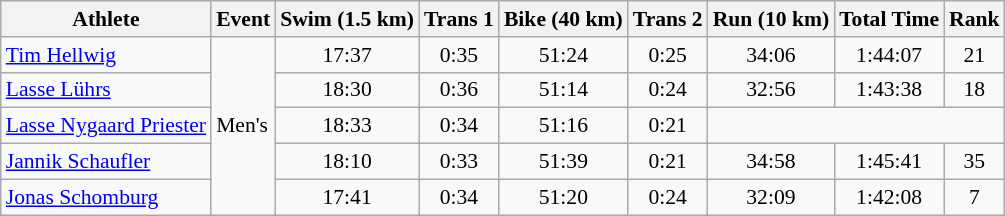<table class="wikitable" style="font-size:90%">
<tr>
<th>Athlete</th>
<th>Event</th>
<th>Swim (1.5 km)</th>
<th>Trans 1</th>
<th>Bike (40 km)</th>
<th>Trans 2</th>
<th>Run (10 km)</th>
<th>Total Time</th>
<th>Rank</th>
</tr>
<tr align=center>
<td align=left><a href='#'>Tim Hellwig</a></td>
<td align=left rowspan=5>Men's</td>
<td>17:37</td>
<td>0:35</td>
<td>51:24</td>
<td>0:25</td>
<td>34:06</td>
<td>1:44:07</td>
<td>21</td>
</tr>
<tr align=center>
<td align=left><a href='#'>Lasse Lührs</a></td>
<td>18:30</td>
<td>0:36</td>
<td>51:14</td>
<td>0:24</td>
<td>32:56</td>
<td>1:43:38</td>
<td>18</td>
</tr>
<tr align=center>
<td align=left><a href='#'>Lasse Nygaard Priester</a></td>
<td>18:33</td>
<td>0:34</td>
<td>51:16</td>
<td>0:21</td>
<td colspan=3></td>
</tr>
<tr align=center>
<td align=left><a href='#'>Jannik Schaufler</a></td>
<td>18:10</td>
<td>0:33</td>
<td>51:39</td>
<td>0:21</td>
<td>34:58</td>
<td>1:45:41</td>
<td>35</td>
</tr>
<tr align=center>
<td align=left><a href='#'>Jonas Schomburg</a></td>
<td>17:41</td>
<td>0:34</td>
<td>51:20</td>
<td>0:24</td>
<td>32:09</td>
<td>1:42:08</td>
<td>7</td>
</tr>
</table>
